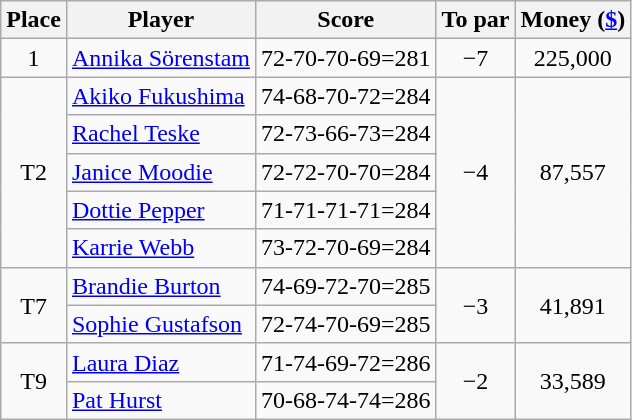<table class="wikitable">
<tr>
<th>Place</th>
<th>Player</th>
<th>Score</th>
<th>To par</th>
<th>Money (<a href='#'>$</a>)</th>
</tr>
<tr>
<td align=center>1</td>
<td> <a href='#'>Annika Sörenstam</a></td>
<td>72-70-70-69=281</td>
<td align=center>−7</td>
<td align=center>225,000</td>
</tr>
<tr>
<td align=center rowspan=5>T2</td>
<td> <a href='#'>Akiko Fukushima</a></td>
<td>74-68-70-72=284</td>
<td align=center rowspan=5>−4</td>
<td align=center  rowspan=5>87,557</td>
</tr>
<tr>
<td> <a href='#'>Rachel Teske</a></td>
<td>72-73-66-73=284</td>
</tr>
<tr>
<td> <a href='#'>Janice Moodie</a></td>
<td>72-72-70-70=284</td>
</tr>
<tr>
<td> <a href='#'>Dottie Pepper</a></td>
<td>71-71-71-71=284</td>
</tr>
<tr>
<td> <a href='#'>Karrie Webb</a></td>
<td>73-72-70-69=284</td>
</tr>
<tr>
<td align=center rowspan=2>T7</td>
<td> <a href='#'>Brandie Burton</a></td>
<td>74-69-72-70=285</td>
<td align=center rowspan=2>−3</td>
<td align=center rowspan=2>41,891</td>
</tr>
<tr>
<td> <a href='#'>Sophie Gustafson</a></td>
<td>72-74-70-69=285</td>
</tr>
<tr>
<td align=center rowspan=2>T9</td>
<td> <a href='#'>Laura Diaz</a></td>
<td>71-74-69-72=286</td>
<td align=center rowspan=2>−2</td>
<td align=center rowspan=2>33,589</td>
</tr>
<tr>
<td> <a href='#'>Pat Hurst</a></td>
<td>70-68-74-74=286</td>
</tr>
</table>
